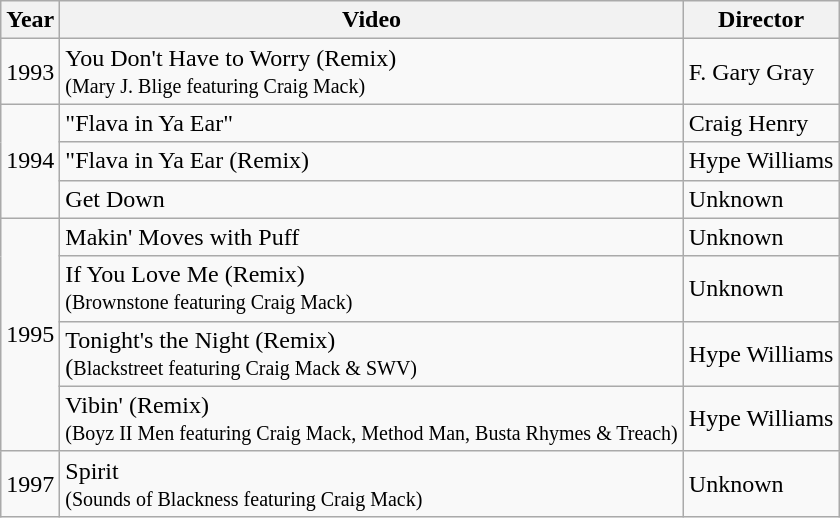<table class="wikitable">
<tr>
<th>Year</th>
<th>Video</th>
<th>Director</th>
</tr>
<tr>
<td>1993</td>
<td>You Don't Have to Worry (Remix)<br><small>(Mary J. Blige featuring Craig Mack)</small></td>
<td>F. Gary Gray</td>
</tr>
<tr>
<td rowspan="3">1994</td>
<td>"Flava in Ya Ear"</td>
<td>Craig Henry</td>
</tr>
<tr>
<td>"Flava in Ya Ear (Remix)</td>
<td>Hype Williams</td>
</tr>
<tr>
<td>Get Down</td>
<td>Unknown</td>
</tr>
<tr>
<td rowspan="4">1995</td>
<td>Makin' Moves with Puff</td>
<td>Unknown</td>
</tr>
<tr>
<td>If You Love Me (Remix)<br><small>(Brownstone featuring Craig Mack)</small></td>
<td>Unknown</td>
</tr>
<tr>
<td>Tonight's the Night (Remix)<br>(<small>Blackstreet featuring Craig Mack & SWV)</small></td>
<td>Hype Williams</td>
</tr>
<tr>
<td>Vibin' (Remix)<br><small>(Boyz II Men featuring Craig Mack, Method Man, Busta Rhymes & Treach)</small></td>
<td>Hype Williams</td>
</tr>
<tr>
<td>1997</td>
<td>Spirit<br><small>(Sounds of Blackness featuring Craig Mack)</small></td>
<td>Unknown</td>
</tr>
</table>
